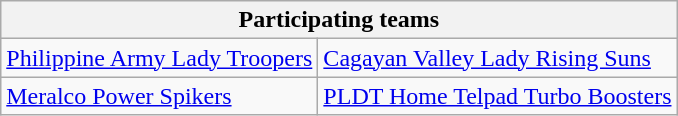<table class="wikitable" style="text-align:center;">
<tr>
<th colspan="3">Participating teams</th>
</tr>
<tr align=left>
<td> <a href='#'>Philippine Army Lady Troopers</a></td>
<td> <a href='#'>Cagayan Valley Lady Rising Suns</a></td>
</tr>
<tr align=left>
<td> <a href='#'>Meralco Power Spikers</a></td>
<td> <a href='#'>PLDT Home Telpad Turbo Boosters</a></td>
</tr>
</table>
